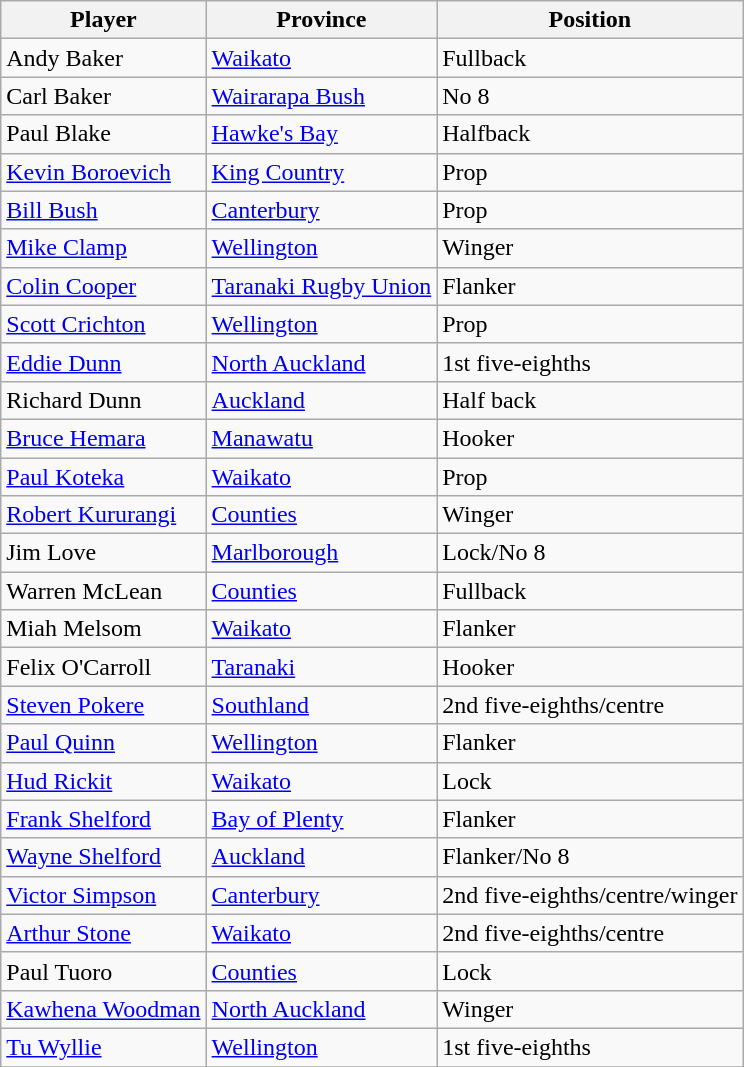<table class="wikitable sortable">
<tr>
<th>Player</th>
<th>Province</th>
<th>Position</th>
</tr>
<tr>
<td>Andy Baker</td>
<td><a href='#'>Waikato</a></td>
<td>Fullback</td>
</tr>
<tr>
<td>Carl Baker</td>
<td><a href='#'>Wairarapa Bush</a></td>
<td>No 8</td>
</tr>
<tr>
<td>Paul Blake</td>
<td><a href='#'>Hawke's Bay</a></td>
<td>Halfback</td>
</tr>
<tr>
<td><a href='#'>Kevin Boroevich</a></td>
<td><a href='#'>King Country</a></td>
<td>Prop</td>
</tr>
<tr>
<td><a href='#'>Bill Bush</a></td>
<td><a href='#'>Canterbury</a></td>
<td>Prop</td>
</tr>
<tr>
<td><a href='#'>Mike Clamp</a></td>
<td><a href='#'>Wellington</a></td>
<td>Winger</td>
</tr>
<tr>
<td><a href='#'>Colin Cooper</a></td>
<td><a href='#'>Taranaki Rugby Union</a></td>
<td>Flanker</td>
</tr>
<tr>
<td><a href='#'>Scott Crichton</a></td>
<td><a href='#'>Wellington</a></td>
<td>Prop</td>
</tr>
<tr>
<td><a href='#'>Eddie Dunn</a></td>
<td><a href='#'>North Auckland</a></td>
<td>1st five-eighths</td>
</tr>
<tr>
<td>Richard Dunn</td>
<td><a href='#'>Auckland</a></td>
<td>Half back</td>
</tr>
<tr>
<td><a href='#'>Bruce Hemara</a></td>
<td><a href='#'>Manawatu</a></td>
<td>Hooker</td>
</tr>
<tr>
<td><a href='#'>Paul Koteka</a></td>
<td><a href='#'>Waikato</a></td>
<td>Prop</td>
</tr>
<tr>
<td><a href='#'>Robert Kururangi</a></td>
<td><a href='#'>Counties</a></td>
<td>Winger</td>
</tr>
<tr>
<td>Jim Love</td>
<td><a href='#'>Marlborough</a></td>
<td>Lock/No 8</td>
</tr>
<tr>
<td>Warren McLean</td>
<td><a href='#'>Counties</a></td>
<td>Fullback</td>
</tr>
<tr>
<td>Miah Melsom</td>
<td><a href='#'>Waikato</a></td>
<td>Flanker</td>
</tr>
<tr>
<td>Felix O'Carroll</td>
<td><a href='#'>Taranaki</a></td>
<td>Hooker</td>
</tr>
<tr>
<td><a href='#'>Steven Pokere</a></td>
<td><a href='#'>Southland</a></td>
<td>2nd five-eighths/centre</td>
</tr>
<tr>
<td><a href='#'>Paul Quinn</a></td>
<td><a href='#'>Wellington</a></td>
<td>Flanker</td>
</tr>
<tr>
<td><a href='#'>Hud Rickit</a></td>
<td><a href='#'>Waikato</a></td>
<td>Lock</td>
</tr>
<tr>
<td><a href='#'>Frank Shelford</a></td>
<td><a href='#'>Bay of Plenty</a></td>
<td>Flanker</td>
</tr>
<tr>
<td><a href='#'>Wayne Shelford</a></td>
<td><a href='#'>Auckland</a></td>
<td>Flanker/No 8</td>
</tr>
<tr>
<td><a href='#'>Victor Simpson</a></td>
<td><a href='#'>Canterbury</a></td>
<td>2nd five-eighths/centre/winger</td>
</tr>
<tr>
<td><a href='#'>Arthur Stone</a></td>
<td><a href='#'>Waikato</a></td>
<td>2nd five-eighths/centre</td>
</tr>
<tr>
<td>Paul Tuoro</td>
<td><a href='#'>Counties</a></td>
<td>Lock</td>
</tr>
<tr>
<td><a href='#'>Kawhena Woodman</a></td>
<td><a href='#'>North Auckland</a></td>
<td>Winger</td>
</tr>
<tr>
<td><a href='#'>Tu Wyllie</a></td>
<td><a href='#'>Wellington</a></td>
<td>1st five-eighths</td>
</tr>
<tr>
</tr>
</table>
